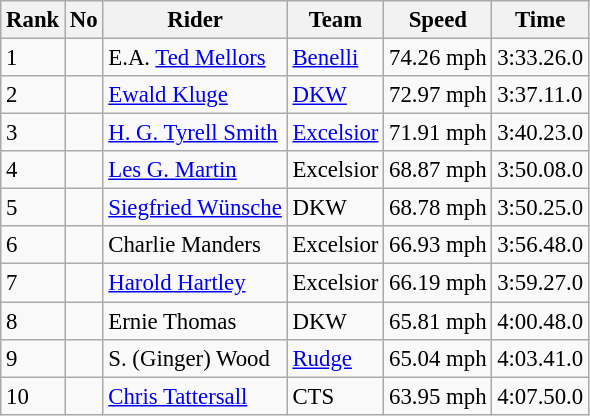<table class="wikitable" style="font-size: 95%;">
<tr style="background:#efefef;">
<th>Rank</th>
<th>No</th>
<th>Rider</th>
<th>Team</th>
<th>Speed</th>
<th>Time</th>
</tr>
<tr>
<td>1</td>
<td></td>
<td> E.A.  <a href='#'>Ted Mellors</a></td>
<td><a href='#'>Benelli</a></td>
<td>74.26 mph</td>
<td>3:33.26.0</td>
</tr>
<tr>
<td>2</td>
<td></td>
<td> <a href='#'>Ewald Kluge</a></td>
<td><a href='#'>DKW</a></td>
<td>72.97 mph</td>
<td>3:37.11.0</td>
</tr>
<tr>
<td>3</td>
<td></td>
<td> <a href='#'>H. G. Tyrell Smith</a></td>
<td><a href='#'>Excelsior</a></td>
<td>71.91 mph</td>
<td>3:40.23.0</td>
</tr>
<tr>
<td>4</td>
<td></td>
<td> <a href='#'>Les G. Martin</a></td>
<td>Excelsior</td>
<td>68.87 mph</td>
<td>3:50.08.0</td>
</tr>
<tr>
<td>5</td>
<td></td>
<td> <a href='#'>Siegfried Wünsche</a></td>
<td>DKW</td>
<td>68.78 mph</td>
<td>3:50.25.0</td>
</tr>
<tr>
<td>6</td>
<td></td>
<td> Charlie Manders</td>
<td>Excelsior</td>
<td>66.93 mph</td>
<td>3:56.48.0</td>
</tr>
<tr>
<td>7</td>
<td></td>
<td> <a href='#'>Harold Hartley</a></td>
<td>Excelsior</td>
<td>66.19 mph</td>
<td>3:59.27.0</td>
</tr>
<tr>
<td>8</td>
<td></td>
<td> Ernie Thomas</td>
<td>DKW</td>
<td>65.81 mph</td>
<td>4:00.48.0</td>
</tr>
<tr>
<td>9</td>
<td></td>
<td> S. (Ginger) Wood</td>
<td><a href='#'>Rudge</a></td>
<td>65.04 mph</td>
<td>4:03.41.0</td>
</tr>
<tr>
<td>10</td>
<td></td>
<td> <a href='#'>Chris Tattersall</a></td>
<td>CTS</td>
<td>63.95 mph</td>
<td>4:07.50.0</td>
</tr>
</table>
